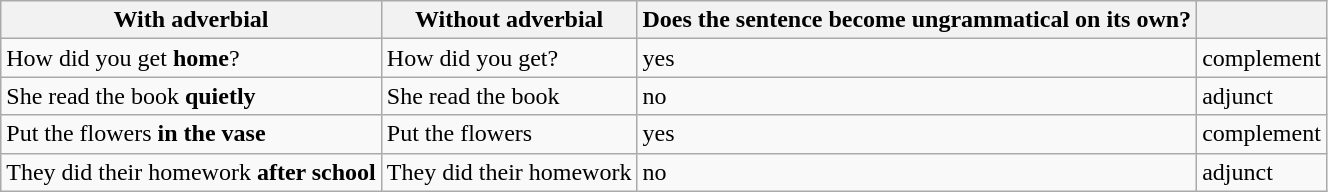<table class="wikitable">
<tr>
<th>With adverbial</th>
<th>Without adverbial</th>
<th>Does the sentence become ungrammatical on its own?</th>
<th></th>
</tr>
<tr>
<td>How did you get <strong>home</strong>?</td>
<td>How did you get?</td>
<td>yes</td>
<td>complement</td>
</tr>
<tr>
<td>She read the book <strong>quietly</strong></td>
<td>She read the book</td>
<td>no</td>
<td>adjunct</td>
</tr>
<tr>
<td>Put the flowers <strong>in the vase</strong></td>
<td>Put the flowers</td>
<td>yes</td>
<td>complement</td>
</tr>
<tr>
<td>They did their homework <strong>after school</strong></td>
<td>They did their homework</td>
<td>no</td>
<td>adjunct</td>
</tr>
</table>
